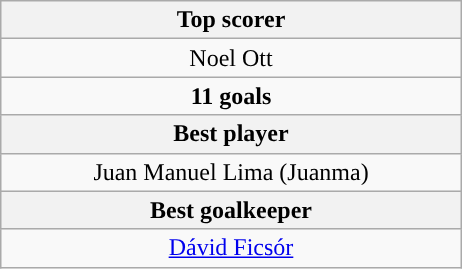<table class="wikitable" style="margin: 1em auto 1em auto;">
<tr>
<th width=300>Top scorer</th>
</tr>
<tr align=center style="background:">
<td style="text-align:center;"> Noel Ott</td>
</tr>
<tr>
<td style="text-align:center;"><strong>11 goals</strong></td>
</tr>
<tr>
<th>Best player</th>
</tr>
<tr>
<td style="text-align:center;"> Juan Manuel Lima (Juanma)</td>
</tr>
<tr>
<th>Best goalkeeper</th>
</tr>
<tr>
<td style="text-align:center;"> <a href='#'>Dávid Ficsór</a></td>
</tr>
</table>
